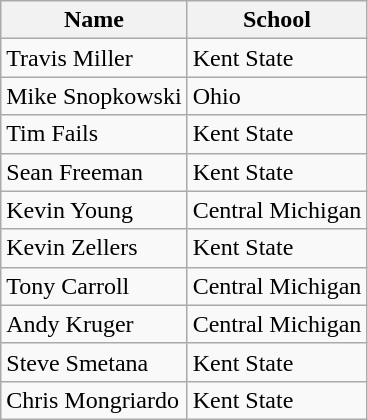<table class=wikitable>
<tr>
<th>Name</th>
<th>School</th>
</tr>
<tr>
<td>Travis Miller</td>
<td>Kent State</td>
</tr>
<tr>
<td>Mike Snopkowski</td>
<td>Ohio</td>
</tr>
<tr>
<td>Tim Fails</td>
<td>Kent State</td>
</tr>
<tr>
<td>Sean Freeman</td>
<td>Kent State</td>
</tr>
<tr>
<td>Kevin Young</td>
<td>Central Michigan</td>
</tr>
<tr>
<td>Kevin Zellers</td>
<td>Kent State</td>
</tr>
<tr>
<td>Tony Carroll</td>
<td>Central Michigan</td>
</tr>
<tr>
<td>Andy Kruger</td>
<td>Central Michigan</td>
</tr>
<tr>
<td>Steve Smetana</td>
<td>Kent State</td>
</tr>
<tr>
<td>Chris Mongriardo</td>
<td>Kent State</td>
</tr>
</table>
